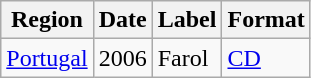<table class="wikitable">
<tr>
<th>Region</th>
<th>Date</th>
<th>Label</th>
<th>Format</th>
</tr>
<tr>
<td><a href='#'>Portugal</a><br></td>
<td>2006</td>
<td>Farol</td>
<td><a href='#'>CD</a></td>
</tr>
</table>
